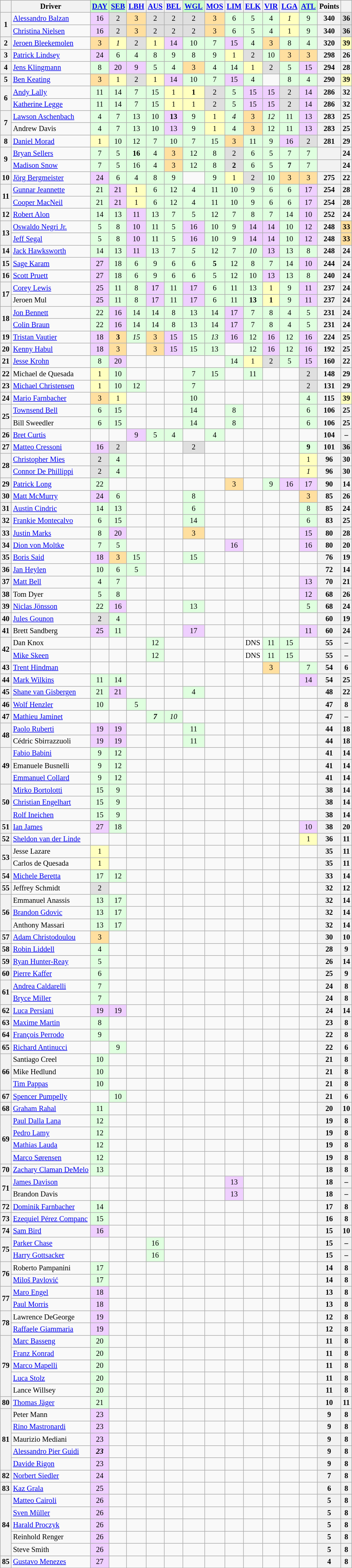<table class="wikitable" style="font-size:85%; text-align:center">
<tr style="background:#f9f9f9; vertical-align:top;">
<th valign=middle></th>
<th valign=middle>Driver</th>
<td style="background:#ccffcc;"><strong><a href='#'>DAY</a></strong></td>
<td style="background:#ccffcc;"><strong><a href='#'>SEB</a></strong></td>
<th><a href='#'>LBH</a></th>
<th><a href='#'>AUS</a></th>
<th><a href='#'>BEL</a></th>
<td style="background:#ccffcc;"><strong><a href='#'>WGL</a></strong></td>
<th><a href='#'>MOS</a></th>
<th><a href='#'>LIM</a></th>
<th><a href='#'>ELK</a></th>
<th><a href='#'>VIR</a></th>
<th><a href='#'>LGA</a></th>
<td style="background:#ccffcc;"><strong><a href='#'>ATL</a></strong></td>
<th valign=middle>Points</th>
<th valign=middle></th>
</tr>
<tr>
<th rowspan=2>1</th>
<td align=left> <a href='#'>Alessandro Balzan</a></td>
<td style="background:#efcfff;">16</td>
<td style="background:#dfdfdf;">2</td>
<td style="background:#ffdf9f;">3</td>
<td style="background:#dfdfdf;">2</td>
<td style="background:#dfdfdf;">2</td>
<td style="background:#dfdfdf;">2</td>
<td style="background:#ffdf9f;">3</td>
<td style="background:#dfffdf;">6</td>
<td style="background:#dfffdf;">5</td>
<td style="background:#dfffdf;">4</td>
<td style="background:#ffffbf;"><em>1</em></td>
<td style="background:#dfffdf;">9</td>
<th>340</th>
<th style="background:#dfdfdf;">36</th>
</tr>
<tr>
<td align=left> <a href='#'>Christina Nielsen</a></td>
<td style="background:#efcfff;">16</td>
<td style="background:#dfdfdf;">2</td>
<td style="background:#ffdf9f;">3</td>
<td style="background:#dfdfdf;">2</td>
<td style="background:#dfdfdf;">2</td>
<td style="background:#dfdfdf;">2</td>
<td style="background:#ffdf9f;">3</td>
<td style="background:#dfffdf;">6</td>
<td style="background:#dfffdf;">5</td>
<td style="background:#dfffdf;">4</td>
<td style="background:#ffffbf;">1</td>
<td style="background:#dfffdf;">9</td>
<th>340</th>
<th style="background:#dfdfdf;">36</th>
</tr>
<tr>
<th>2</th>
<td align=left> <a href='#'>Jeroen Bleekemolen</a></td>
<td style="background:#ffdf9f;">3</td>
<td style="background:#ffffbf;"><em>1</em></td>
<td style="background:#dfdfdf;">2</td>
<td style="background:#ffffbf;">1</td>
<td style="background:#efcfff;">14</td>
<td style="background:#dfffdf;">10</td>
<td style="background:#dfffdf;">7</td>
<td style="background:#efcfff;">15</td>
<td style="background:#dfffdf;">4</td>
<td style="background:#ffdf9f;">3</td>
<td style="background:#dfffdf;">8</td>
<td style="background:#dfffdf;">4</td>
<th>320</th>
<th style="background:#ffffbf;">39</th>
</tr>
<tr>
<th>3</th>
<td align=left> <a href='#'>Patrick Lindsey</a></td>
<td style="background:#efcfff;">24</td>
<td style="background:#dfffdf;">6</td>
<td style="background:#dfffdf;">4</td>
<td style="background:#dfffdf;">8</td>
<td style="background:#dfffdf;">9</td>
<td style="background:#dfffdf;">8</td>
<td style="background:#dfffdf;">9</td>
<td style="background:#ffffbf;">1</td>
<td style="background:#dfdfdf;">2</td>
<td style="background:#dfffdf;">10</td>
<td style="background:#ffdf9f;">3</td>
<td style="background:#ffdf9f;">3</td>
<th>298</th>
<th>26</th>
</tr>
<tr>
<th>4</th>
<td align=left> <a href='#'>Jens Klingmann</a></td>
<td style="background:#dfffdf;">8</td>
<td style="background:#efcfff;">20</td>
<td style="background:#efcfff;">9</td>
<td style="background:#dfffdf;">5</td>
<td style="background:#dfffdf;">4</td>
<td style="background:#ffdf9f;">3</td>
<td style="background:#dfffdf;">4</td>
<td style="background:#dfffdf;">14</td>
<td style="background:#ffffbf;">1</td>
<td style="background:#dfdfdf;">2</td>
<td style="background:#dfffdf;">5</td>
<td style="background:#efcfff;">15</td>
<th>294</th>
<th>28</th>
</tr>
<tr>
<th>5</th>
<td align=left> <a href='#'>Ben Keating</a></td>
<td style="background:#ffdf9f;">3</td>
<td style="background:#ffffbf;">1</td>
<td style="background:#dfdfdf;">2</td>
<td style="background:#ffffbf;">1</td>
<td style="background:#efcfff;">14</td>
<td style="background:#dfffdf;">10</td>
<td style="background:#dfffdf;">7</td>
<td style="background:#efcfff;">15</td>
<td style="background:#dfffdf;">4</td>
<td></td>
<td style="background:#dfffdf;">8</td>
<td style="background:#dfffdf;">4</td>
<th>290</th>
<th style="background:#ffffbf;">39</th>
</tr>
<tr>
<th rowspan=2>6</th>
<td align=left> <a href='#'>Andy Lally</a></td>
<td style="background:#dfffdf;">11</td>
<td style="background:#dfffdf;">14</td>
<td style="background:#dfffdf;">7</td>
<td style="background:#dfffdf;">15</td>
<td style="background:#ffffbf;">1</td>
<td style="background:#ffffbf;"><strong>1</strong></td>
<td style="background:#dfdfdf;">2</td>
<td style="background:#dfffdf;">5</td>
<td style="background:#efcfff;">15</td>
<td style="background:#efcfff;">15</td>
<td style="background:#dfdfdf;">2</td>
<td style="background:#efcfff;">14</td>
<th>286</th>
<th>32</th>
</tr>
<tr>
<td align=left> <a href='#'>Katherine Legge</a></td>
<td style="background:#dfffdf;">11</td>
<td style="background:#dfffdf;">14</td>
<td style="background:#dfffdf;">7</td>
<td style="background:#dfffdf;">15</td>
<td style="background:#ffffbf;">1</td>
<td style="background:#ffffbf;">1</td>
<td style="background:#dfdfdf;">2</td>
<td style="background:#dfffdf;">5</td>
<td style="background:#efcfff;">15</td>
<td style="background:#efcfff;">15</td>
<td style="background:#dfdfdf;">2</td>
<td style="background:#efcfff;">14</td>
<th>286</th>
<th>32</th>
</tr>
<tr>
<th rowspan=2>7</th>
<td align=left> <a href='#'>Lawson Aschenbach</a></td>
<td style="background:#dfffdf;">4</td>
<td style="background:#dfffdf;">7</td>
<td style="background:#dfffdf;">13</td>
<td style="background:#dfffdf;">10</td>
<td style="background:#efcfff;"><strong>13</strong></td>
<td style="background:#dfffdf;">9</td>
<td style="background:#ffffbf;">1</td>
<td style="background:#dfffdf;"><em>4</em></td>
<td style="background:#ffdf9f;">3</td>
<td style="background:#dfffdf;"><em>12</em></td>
<td style="background:#dfffdf;">11</td>
<td style="background:#efcfff;">13</td>
<th>283</th>
<th>25</th>
</tr>
<tr>
<td align=left> Andrew Davis</td>
<td style="background:#dfffdf;">4</td>
<td style="background:#dfffdf;">7</td>
<td style="background:#dfffdf;">13</td>
<td style="background:#dfffdf;">10</td>
<td style="background:#efcfff;">13</td>
<td style="background:#dfffdf;">9</td>
<td style="background:#ffffbf;">1</td>
<td style="background:#dfffdf;">4</td>
<td style="background:#ffdf9f;">3</td>
<td style="background:#dfffdf;">12</td>
<td style="background:#dfffdf;">11</td>
<td style="background:#efcfff;">13</td>
<th>283</th>
<th>25</th>
</tr>
<tr>
<th>8</th>
<td align=left> <a href='#'>Daniel Morad</a></td>
<td style="background:#ffffbf;">1</td>
<td style="background:#dfffdf;">10</td>
<td style="background:#dfffdf;">12</td>
<td style="background:#dfffdf;">7</td>
<td style="background:#dfffdf;">10</td>
<td style="background:#dfffdf;">7</td>
<td style="background:#dfffdf;">15</td>
<td style="background:#ffdf9f;">3</td>
<td style="background:#dfffdf;">11</td>
<td style="background:#dfffdf;">9</td>
<td style="background:#efcfff;">16</td>
<td style="background:#dfdfdf;">2</td>
<th>281</th>
<th>29</th>
</tr>
<tr>
<th rowspan=2>9</th>
<td align=left> <a href='#'>Bryan Sellers</a></td>
<td style="background:#dfffdf;">7</td>
<td style="background:#dfffdf;">5</td>
<td style="background:#dfffdf;"><strong>16</strong></td>
<td style="background:#dfffdf;">4</td>
<td style="background:#ffdf9f;">3</td>
<td style="background:#dfffdf;">12</td>
<td style="background:#dfffdf;">8</td>
<td style="background:#dfdfdf;">2</td>
<td style="background:#dfffdf;">6</td>
<td style="background:#dfffdf;">5</td>
<td style="background:#dfffdf;">7</td>
<td style="background:#dfffdf;">7</td>
<th></th>
<th>24</th>
</tr>
<tr>
<td align=left> <a href='#'>Madison Snow</a></td>
<td style="background:#dfffdf;">7</td>
<td style="background:#dfffdf;">5</td>
<td style="background:#dfffdf;">16</td>
<td style="background:#dfffdf;">4</td>
<td style="background:#ffdf9f;">3</td>
<td style="background:#dfffdf;">12</td>
<td style="background:#dfffdf;">8</td>
<td style="background:#dfdfdf;"><strong>2</strong></td>
<td style="background:#dfffdf;">6</td>
<td style="background:#dfffdf;">5</td>
<td style="background:#dfffdf;"><strong>7</strong></td>
<td style="background:#dfffdf;">7</td>
<th></th>
<th>24</th>
</tr>
<tr>
<th>10</th>
<td align=left> <a href='#'>Jörg Bergmeister</a></td>
<td style="background:#efcfff;">24</td>
<td style="background:#dfffdf;">6</td>
<td style="background:#dfffdf;">4</td>
<td style="background:#dfffdf;">8</td>
<td style="background:#dfffdf;">9</td>
<td></td>
<td style="background:#dfffdf;">9</td>
<td style="background:#ffffbf;">1</td>
<td style="background:#dfdfdf;">2</td>
<td style="background:#dfffdf;">10</td>
<td style="background:#ffdf9f;">3</td>
<td style="background:#ffdf9f;">3</td>
<th>275</th>
<th>22</th>
</tr>
<tr>
<th rowspan=2>11</th>
<td align=left> <a href='#'>Gunnar Jeannette</a></td>
<td style="background:#dfffdf;">21</td>
<td style="background:#efcfff;">21</td>
<td style="background:#ffffbf;">1</td>
<td style="background:#dfffdf;">6</td>
<td style="background:#dfffdf;">12</td>
<td style="background:#dfffdf;">4</td>
<td style="background:#dfffdf;">11</td>
<td style="background:#dfffdf;">10</td>
<td style="background:#dfffdf;">9</td>
<td style="background:#dfffdf;">6</td>
<td style="background:#dfffdf;">6</td>
<td style="background:#efcfff;">17</td>
<th>254</th>
<th>28</th>
</tr>
<tr>
<td align=left> <a href='#'>Cooper MacNeil</a></td>
<td style="background:#dfffdf;">21</td>
<td style="background:#efcfff;">21</td>
<td style="background:#ffffbf;">1</td>
<td style="background:#dfffdf;">6</td>
<td style="background:#dfffdf;">12</td>
<td style="background:#dfffdf;">4</td>
<td style="background:#dfffdf;">11</td>
<td style="background:#dfffdf;">10</td>
<td style="background:#dfffdf;">9</td>
<td style="background:#dfffdf;">6</td>
<td style="background:#dfffdf;">6</td>
<td style="background:#efcfff;">17</td>
<th>254</th>
<th>28</th>
</tr>
<tr>
<th>12</th>
<td align=left> <a href='#'>Robert Alon</a></td>
<td style="background:#dfffdf;">14</td>
<td style="background:#dfffdf;">13</td>
<td style="background:#efcfff;">11</td>
<td style="background:#dfffdf;">13</td>
<td style="background:#dfffdf;">7</td>
<td style="background:#dfffdf;">5</td>
<td style="background:#dfffdf;">12</td>
<td style="background:#dfffdf;">7</td>
<td style="background:#dfffdf;">8</td>
<td style="background:#dfffdf;">7</td>
<td style="background:#dfffdf;">14</td>
<td style="background:#efcfff;">10</td>
<th>252</th>
<th>24</th>
</tr>
<tr>
<th rowspan=2>13</th>
<td align=left> <a href='#'>Oswaldo Negri Jr.</a></td>
<td style="background:#dfffdf;">5</td>
<td style="background:#dfffdf;">8</td>
<td style="background:#efcfff;">10</td>
<td style="background:#dfffdf;">11</td>
<td style="background:#dfffdf;">5</td>
<td style="background:#efcfff;">16</td>
<td style="background:#dfffdf;">10</td>
<td style="background:#dfffdf;">9</td>
<td style="background:#efcfff;">14</td>
<td style="background:#efcfff;">14</td>
<td style="background:#dfffdf;">10</td>
<td style="background:#efcfff;">12</td>
<th>248</th>
<th style="background:#ffdf9f;">33</th>
</tr>
<tr>
<td align=left> <a href='#'>Jeff Segal</a></td>
<td style="background:#dfffdf;">5</td>
<td style="background:#dfffdf;">8</td>
<td style="background:#efcfff;">10</td>
<td style="background:#dfffdf;">11</td>
<td style="background:#dfffdf;">5</td>
<td style="background:#efcfff;">16</td>
<td style="background:#dfffdf;">10</td>
<td style="background:#dfffdf;">9</td>
<td style="background:#efcfff;">14</td>
<td style="background:#efcfff;">14</td>
<td style="background:#dfffdf;">10</td>
<td style="background:#efcfff;">12</td>
<th>248</th>
<th style="background:#ffdf9f;">33</th>
</tr>
<tr>
<th>14</th>
<td align=left> <a href='#'>Jack Hawksworth</a></td>
<td style="background:#dfffdf;">14</td>
<td style="background:#dfffdf;">13</td>
<td style="background:#efcfff;">11</td>
<td style="background:#dfffdf;">13</td>
<td style="background:#dfffdf;">7</td>
<td style="background:#dfffdf;"><em>5</em></td>
<td style="background:#dfffdf;">12</td>
<td style="background:#dfffdf;">7</td>
<td style="background:#dfffdf;"><em>10</em></td>
<td style="background:#efcfff;">13</td>
<td style="background:#dfffdf;">13</td>
<td style="background:#dfffdf;">8</td>
<th>248</th>
<th>24</th>
</tr>
<tr>
<th>15</th>
<td align=left> <a href='#'>Sage Karam</a></td>
<td style="background:#efcfff;">27</td>
<td style="background:#dfffdf;">18</td>
<td style="background:#dfffdf;">6</td>
<td style="background:#dfffdf;">9</td>
<td style="background:#dfffdf;">6</td>
<td style="background:#dfffdf;">6</td>
<td style="background:#dfffdf;"><strong>5</strong></td>
<td style="background:#dfffdf;">12</td>
<td style="background:#dfffdf;">8</td>
<td style="background:#dfffdf;">7</td>
<td style="background:#dfffdf;">14</td>
<td style="background:#efcfff;">10</td>
<th>244</th>
<th>24</th>
</tr>
<tr>
<th>16</th>
<td align=left> <a href='#'>Scott Pruett</a></td>
<td style="background:#efcfff;">27</td>
<td style="background:#dfffdf;">18</td>
<td style="background:#dfffdf;">6</td>
<td style="background:#dfffdf;">9</td>
<td style="background:#dfffdf;">6</td>
<td style="background:#dfffdf;">6</td>
<td style="background:#dfffdf;">5</td>
<td style="background:#dfffdf;">12</td>
<td style="background:#dfffdf;">10</td>
<td style="background:#efcfff;">13</td>
<td style="background:#dfffdf;">13</td>
<td style="background:#dfffdf;">8</td>
<th>240</th>
<th>24</th>
</tr>
<tr>
<th rowspan=2>17</th>
<td align=left> <a href='#'>Corey Lewis</a></td>
<td style="background:#efcfff;">25</td>
<td style="background:#dfffdf;">11</td>
<td style="background:#dfffdf;">8</td>
<td style="background:#efcfff;">17</td>
<td style="background:#dfffdf;">11</td>
<td style="background:#efcfff;">17</td>
<td style="background:#dfffdf;">6</td>
<td style="background:#dfffdf;">11</td>
<td style="background:#dfffdf;">13</td>
<td style="background:#ffffbf;">1</td>
<td style="background:#dfffdf;">9</td>
<td style="background:#efcfff;">11</td>
<th>237</th>
<th>24</th>
</tr>
<tr>
<td align=left> Jeroen Mul</td>
<td style="background:#efcfff;">25</td>
<td style="background:#dfffdf;">11</td>
<td style="background:#dfffdf;">8</td>
<td style="background:#efcfff;">17</td>
<td style="background:#dfffdf;">11</td>
<td style="background:#efcfff;">17</td>
<td style="background:#dfffdf;">6</td>
<td style="background:#dfffdf;">11</td>
<td style="background:#dfffdf;"><strong>13</strong></td>
<td style="background:#ffffbf;"><strong>1</strong></td>
<td style="background:#dfffdf;">9</td>
<td style="background:#efcfff;">11</td>
<th>237</th>
<th>24</th>
</tr>
<tr>
<th rowspan=2>18</th>
<td align=left> <a href='#'>Jon Bennett</a></td>
<td style="background:#dfffdf;">22</td>
<td style="background:#efcfff;">16</td>
<td style="background:#dfffdf;">14</td>
<td style="background:#dfffdf;">14</td>
<td style="background:#dfffdf;">8</td>
<td style="background:#dfffdf;">13</td>
<td style="background:#dfffdf;">14</td>
<td style="background:#efcfff;">17</td>
<td style="background:#dfffdf;">7</td>
<td style="background:#dfffdf;">8</td>
<td style="background:#dfffdf;">4</td>
<td style="background:#dfffdf;">5</td>
<th>231</th>
<th>24</th>
</tr>
<tr>
<td align=left> <a href='#'>Colin Braun</a></td>
<td style="background:#dfffdf;">22</td>
<td style="background:#efcfff;">16</td>
<td style="background:#dfffdf;">14</td>
<td style="background:#dfffdf;">14</td>
<td style="background:#dfffdf;">8</td>
<td style="background:#dfffdf;">13</td>
<td style="background:#dfffdf;">14</td>
<td style="background:#efcfff;">17</td>
<td style="background:#dfffdf;">7</td>
<td style="background:#dfffdf;">8</td>
<td style="background:#dfffdf;">4</td>
<td style="background:#dfffdf;">5</td>
<th>231</th>
<th>24</th>
</tr>
<tr>
<th>19</th>
<td align=left> <a href='#'>Tristan Vautier</a></td>
<td style="background:#efcfff;">18</td>
<td style="background:#ffdf9f;"><strong>3</strong></td>
<td style="background:#dfffdf;"><em>15</em></td>
<td style="background:#ffdf9f;">3</td>
<td style="background:#efcfff;">15</td>
<td style="background:#dfffdf;">15</td>
<td style="background:#dfffdf;"><em>13</em></td>
<td style="background:#efcfff;">16</td>
<td style="background:#dfffdf;">12</td>
<td style="background:#efcfff;">16</td>
<td style="background:#dfffdf;">12</td>
<td style="background:#efcfff;">16</td>
<th>224</th>
<th>25</th>
</tr>
<tr>
<th>20</th>
<td align=left> <a href='#'>Kenny Habul</a></td>
<td style="background:#efcfff;">18</td>
<td style="background:#ffdf9f;">3</td>
<td></td>
<td style="background:#ffdf9f;">3</td>
<td style="background:#efcfff;">15</td>
<td style="background:#dfffdf;">15</td>
<td style="background:#dfffdf;">13</td>
<td></td>
<td style="background:#dfffdf;">12</td>
<td style="background:#efcfff;">16</td>
<td style="background:#dfffdf;">12</td>
<td style="background:#efcfff;">16</td>
<th>192</th>
<th>25</th>
</tr>
<tr>
<th>21</th>
<td align=left> <a href='#'>Jesse Krohn</a></td>
<td style="background:#dfffdf;">8</td>
<td style="background:#efcfff;">20</td>
<td></td>
<td></td>
<td></td>
<td></td>
<td></td>
<td style="background:#dfffdf;">14</td>
<td style="background:#ffffbf;">1</td>
<td style="background:#dfdfdf;">2</td>
<td style="background:#dfffdf;">5</td>
<td style="background:#efcfff;">15</td>
<th>160</th>
<th>22</th>
</tr>
<tr>
<th>22</th>
<td align=left> Michael de Quesada</td>
<td style="background:#ffffbf;">1</td>
<td style="background:#dfffdf;">10</td>
<td></td>
<td></td>
<td></td>
<td style="background:#dfffdf;">7</td>
<td style="background:#dfffdf;">15</td>
<td></td>
<td style="background:#dfffdf;">11</td>
<td></td>
<td></td>
<td style="background:#dfdfdf;">2</td>
<th>148</th>
<th>29</th>
</tr>
<tr>
<th>23</th>
<td align=left> <a href='#'>Michael Christensen</a></td>
<td style="background:#ffffbf;">1</td>
<td style="background:#dfffdf;">10</td>
<td style="background:#dfffdf;">12</td>
<td></td>
<td></td>
<td style="background:#dfffdf;">7</td>
<td></td>
<td></td>
<td></td>
<td></td>
<td></td>
<td style="background:#dfdfdf;">2</td>
<th>131</th>
<th>29</th>
</tr>
<tr>
<th>24</th>
<td align=left> <a href='#'>Mario Farnbacher</a></td>
<td style="background:#ffdf9f;">3</td>
<td style="background:#ffffbf;">1</td>
<td></td>
<td></td>
<td></td>
<td style="background:#dfffdf;">10</td>
<td></td>
<td></td>
<td></td>
<td></td>
<td></td>
<td style="background:#dfffdf;">4</td>
<th>115</th>
<th style="background:#ffffbf;">39</th>
</tr>
<tr>
<th rowspan=2>25</th>
<td align=left> <a href='#'>Townsend Bell</a></td>
<td style="background:#dfffdf;">6</td>
<td style="background:#dfffdf;">15</td>
<td></td>
<td></td>
<td></td>
<td style="background:#dfffdf;">14</td>
<td></td>
<td style="background:#dfffdf;">8</td>
<td></td>
<td></td>
<td></td>
<td style="background:#dfffdf;">6</td>
<th>106</th>
<th>25</th>
</tr>
<tr>
<td align=left> Bill Sweedler</td>
<td style="background:#dfffdf;">6</td>
<td style="background:#dfffdf;">15</td>
<td></td>
<td></td>
<td></td>
<td style="background:#dfffdf;">14</td>
<td></td>
<td style="background:#dfffdf;">8</td>
<td></td>
<td></td>
<td></td>
<td style="background:#dfffdf;">6</td>
<th>106</th>
<th>25</th>
</tr>
<tr>
<th>26</th>
<td align=left> <a href='#'>Bret Curtis</a></td>
<td></td>
<td></td>
<td style="background:#efcfff;">9</td>
<td style="background:#dfffdf;">5</td>
<td style="background:#dfffdf;">4</td>
<td></td>
<td style="background:#dfffdf;">4</td>
<td></td>
<td></td>
<td></td>
<td></td>
<td></td>
<th>104</th>
<th>–</th>
</tr>
<tr>
<th>27</th>
<td align=left> <a href='#'>Matteo Cressoni</a></td>
<td style="background:#efcfff;">16</td>
<td style="background:#dfdfdf;">2</td>
<td></td>
<td></td>
<td></td>
<td style="background:#dfdfdf;">2</td>
<td></td>
<td></td>
<td></td>
<td></td>
<td></td>
<td style="background:#dfffdf;"><strong>9</strong></td>
<th>101</th>
<th style="background:#dfdfdf;">36</th>
</tr>
<tr>
<th rowspan=2>28</th>
<td align=left> <a href='#'>Christopher Mies</a></td>
<td style="background:#dfdfdf;">2</td>
<td style="background:#dfffdf;">4</td>
<td></td>
<td></td>
<td></td>
<td></td>
<td></td>
<td></td>
<td></td>
<td></td>
<td></td>
<td style="background:#ffffbf;">1</td>
<th>96</th>
<th>30</th>
</tr>
<tr>
<td align=left> <a href='#'>Connor De Phillippi</a></td>
<td style="background:#dfdfdf;">2</td>
<td style="background:#dfffdf;">4</td>
<td></td>
<td></td>
<td></td>
<td></td>
<td></td>
<td></td>
<td></td>
<td></td>
<td></td>
<td style="background:#ffffbf;"><em>1</em></td>
<th>96</th>
<th>30</th>
</tr>
<tr>
<th>29</th>
<td align=left> <a href='#'>Patrick Long</a></td>
<td style="background:#dfffdf;">22</td>
<td></td>
<td></td>
<td></td>
<td></td>
<td></td>
<td></td>
<td style="background:#ffdf9f;">3</td>
<td></td>
<td style="background:#dfffdf;">9</td>
<td style="background:#efcfff;">16</td>
<td style="background:#efcfff;">17</td>
<th>90</th>
<th>14</th>
</tr>
<tr>
<th>30</th>
<td align=left> <a href='#'>Matt McMurry</a></td>
<td style="background:#efcfff;">24</td>
<td style="background:#dfffdf;">6</td>
<td></td>
<td></td>
<td></td>
<td style="background:#dfffdf;">8</td>
<td></td>
<td></td>
<td></td>
<td></td>
<td></td>
<td style="background:#ffdf9f;">3</td>
<th>85</th>
<th>26</th>
</tr>
<tr>
<th>31</th>
<td align=left> <a href='#'>Austin Cindric</a></td>
<td style="background:#dfffdf;">14</td>
<td style="background:#dfffdf;">13</td>
<td></td>
<td></td>
<td></td>
<td style="background:#dfffdf;">6</td>
<td></td>
<td></td>
<td></td>
<td></td>
<td></td>
<td style="background:#dfffdf;">8</td>
<th>85</th>
<th>24</th>
</tr>
<tr>
<th>32</th>
<td align=left> <a href='#'>Frankie Montecalvo</a></td>
<td style="background:#dfffdf;">6</td>
<td style="background:#dfffdf;">15</td>
<td></td>
<td></td>
<td></td>
<td style="background:#dfffdf;">14</td>
<td></td>
<td></td>
<td></td>
<td></td>
<td></td>
<td style="background:#dfffdf;">6</td>
<th>83</th>
<th>25</th>
</tr>
<tr>
<th>33</th>
<td align=left> <a href='#'>Justin Marks</a></td>
<td style="background:#dfffdf;">8</td>
<td style="background:#efcfff;">20</td>
<td></td>
<td></td>
<td></td>
<td style="background:#ffdf9f;">3</td>
<td></td>
<td></td>
<td></td>
<td></td>
<td></td>
<td style="background:#efcfff;">15</td>
<th>80</th>
<th>28</th>
</tr>
<tr>
<th>34</th>
<td align=left> <a href='#'>Dion von Moltke</a></td>
<td style="background:#dfffdf;">7</td>
<td style="background:#dfffdf;">5</td>
<td></td>
<td></td>
<td></td>
<td></td>
<td></td>
<td style="background:#efcfff;">16</td>
<td></td>
<td></td>
<td></td>
<td style="background:#efcfff;">16</td>
<th>80</th>
<th>20</th>
</tr>
<tr>
<th>35</th>
<td align=left> <a href='#'>Boris Said</a></td>
<td style="background:#efcfff;">18</td>
<td style="background:#ffdf9f;">3</td>
<td style="background:#dfffdf;">15</td>
<td></td>
<td></td>
<td style="background:#dfffdf;">15</td>
<td></td>
<td></td>
<td></td>
<td></td>
<td></td>
<td></td>
<th>76</th>
<th>19</th>
</tr>
<tr>
<th>36</th>
<td align=left> <a href='#'>Jan Heylen</a></td>
<td style="background:#dfffdf;">10</td>
<td style="background:#dfffdf;">6</td>
<td style="background:#dfffdf;">5</td>
<td></td>
<td></td>
<td></td>
<td></td>
<td></td>
<td></td>
<td></td>
<td></td>
<td></td>
<th>72</th>
<th>14</th>
</tr>
<tr>
<th>37</th>
<td align=left> <a href='#'>Matt Bell</a></td>
<td style="background:#dfffdf;">4</td>
<td style="background:#dfffdf;">7</td>
<td></td>
<td></td>
<td></td>
<td></td>
<td></td>
<td></td>
<td></td>
<td></td>
<td></td>
<td style="background:#efcfff;">13</td>
<th>70</th>
<th>21</th>
</tr>
<tr>
<th>38</th>
<td align=left> Tom Dyer</td>
<td style="background:#dfffdf;">5</td>
<td style="background:#dfffdf;">8</td>
<td></td>
<td></td>
<td></td>
<td></td>
<td></td>
<td></td>
<td></td>
<td></td>
<td></td>
<td style="background:#efcfff;">12</td>
<th>68</th>
<th>26</th>
</tr>
<tr>
<th>39</th>
<td align=left> <a href='#'>Niclas Jönsson</a></td>
<td style="background:#dfffdf;">22</td>
<td style="background:#efcfff;">16</td>
<td></td>
<td></td>
<td></td>
<td style="background:#dfffdf;">13</td>
<td></td>
<td></td>
<td></td>
<td></td>
<td></td>
<td style="background:#dfffdf;">5</td>
<th>68</th>
<th>24</th>
</tr>
<tr>
<th>40</th>
<td align=left> <a href='#'>Jules Gounon</a></td>
<td style="background:#dfdfdf;">2</td>
<td style="background:#dfffdf;">4</td>
<td></td>
<td></td>
<td></td>
<td></td>
<td></td>
<td></td>
<td></td>
<td></td>
<td></td>
<td></td>
<th>60</th>
<th>19</th>
</tr>
<tr>
<th>41</th>
<td align=left> Brett Sandberg</td>
<td style="background:#efcfff;">25</td>
<td style="background:#dfffdf;">11</td>
<td></td>
<td></td>
<td></td>
<td style="background:#efcfff;">17</td>
<td></td>
<td></td>
<td></td>
<td></td>
<td></td>
<td style="background:#efcfff;">11</td>
<th>60</th>
<th>24</th>
</tr>
<tr>
<th rowspan=2>42</th>
<td align=left> Dan Knox</td>
<td></td>
<td></td>
<td></td>
<td style="background:#dfffdf;">12</td>
<td></td>
<td></td>
<td></td>
<td></td>
<td style="background:#ffffff;">DNS</td>
<td style="background:#dfffdf;">11</td>
<td style="background:#dfffdf;">15</td>
<td></td>
<th>55</th>
<th>–</th>
</tr>
<tr>
<td align=left> <a href='#'>Mike Skeen</a></td>
<td></td>
<td></td>
<td></td>
<td style="background:#dfffdf;">12</td>
<td></td>
<td></td>
<td></td>
<td></td>
<td style="background:#ffffff;">DNS</td>
<td style="background:#dfffdf;">11</td>
<td style="background:#dfffdf;">15</td>
<td></td>
<th>55</th>
<th>–</th>
</tr>
<tr>
<th>43</th>
<td align=left> <a href='#'>Trent Hindman</a></td>
<td></td>
<td></td>
<td></td>
<td></td>
<td></td>
<td></td>
<td></td>
<td></td>
<td></td>
<td style="background:#ffdf9f;">3</td>
<td></td>
<td style="background:#dfffdf;">7</td>
<th>54</th>
<th>6</th>
</tr>
<tr>
<th>44</th>
<td align=left> <a href='#'>Mark Wilkins</a></td>
<td style="background:#dfffdf;">11</td>
<td style="background:#dfffdf;">14</td>
<td></td>
<td></td>
<td></td>
<td></td>
<td></td>
<td></td>
<td></td>
<td></td>
<td></td>
<td style="background:#efcfff;">14</td>
<th>54</th>
<th>25</th>
</tr>
<tr>
<th>45</th>
<td align=left> <a href='#'>Shane van Gisbergen</a></td>
<td style="background:#dfffdf;">21</td>
<td style="background:#efcfff;">21</td>
<td></td>
<td></td>
<td></td>
<td style="background:#dfffdf;">4</td>
<td></td>
<td></td>
<td></td>
<td></td>
<td></td>
<td></td>
<th>48</th>
<th>22</th>
</tr>
<tr>
<th>46</th>
<td align=left> <a href='#'>Wolf Henzler</a></td>
<td style="background:#dfffdf;">10</td>
<td></td>
<td style="background:#dfffdf;">5</td>
<td></td>
<td></td>
<td></td>
<td></td>
<td></td>
<td></td>
<td></td>
<td></td>
<td></td>
<th>47</th>
<th>8</th>
</tr>
<tr>
<th>47</th>
<td align=left> <a href='#'>Mathieu Jaminet</a></td>
<td></td>
<td></td>
<td></td>
<td style="background:#dfffdf;"><strong><em>7</em></strong></td>
<td style="background:#dfffdf;"><em>10</em></td>
<td></td>
<td></td>
<td></td>
<td></td>
<td></td>
<td></td>
<td></td>
<th>47</th>
<th>–</th>
</tr>
<tr>
<th rowspan=2>48</th>
<td align=left> <a href='#'>Paolo Ruberti</a></td>
<td style="background:#efcfff;">19</td>
<td style="background:#efcfff;">19</td>
<td></td>
<td></td>
<td></td>
<td style="background:#dfffdf;">11</td>
<td></td>
<td></td>
<td></td>
<td></td>
<td></td>
<td></td>
<th>44</th>
<th>18</th>
</tr>
<tr>
<td align=left> Cédric Sbirrazzuoli</td>
<td style="background:#efcfff;">19</td>
<td style="background:#efcfff;">19</td>
<td></td>
<td></td>
<td></td>
<td style="background:#dfffdf;">11</td>
<td></td>
<td></td>
<td></td>
<td></td>
<td></td>
<td></td>
<th>44</th>
<th>18</th>
</tr>
<tr>
<th rowspan=3>49</th>
<td align=left> <a href='#'>Fabio Babini</a></td>
<td style="background:#dfffdf;">9</td>
<td style="background:#dfffdf;">12</td>
<td></td>
<td></td>
<td></td>
<td></td>
<td></td>
<td></td>
<td></td>
<td></td>
<td></td>
<td></td>
<th>41</th>
<th>14</th>
</tr>
<tr>
<td align=left> Emanuele Busnelli</td>
<td style="background:#dfffdf;">9</td>
<td style="background:#dfffdf;">12</td>
<td></td>
<td></td>
<td></td>
<td></td>
<td></td>
<td></td>
<td></td>
<td></td>
<td></td>
<td></td>
<th>41</th>
<th>14</th>
</tr>
<tr>
<td align=left> <a href='#'>Emmanuel Collard</a></td>
<td style="background:#dfffdf;">9</td>
<td style="background:#dfffdf;">12</td>
<td></td>
<td></td>
<td></td>
<td></td>
<td></td>
<td></td>
<td></td>
<td></td>
<td></td>
<td></td>
<th>41</th>
<th>14</th>
</tr>
<tr>
<th rowspan=3>50</th>
<td align=left> <a href='#'>Mirko Bortolotti</a></td>
<td style="background:#dfffdf;">15</td>
<td style="background:#dfffdf;">9</td>
<td></td>
<td></td>
<td></td>
<td></td>
<td></td>
<td></td>
<td></td>
<td></td>
<td></td>
<td></td>
<th>38</th>
<th>14</th>
</tr>
<tr>
<td align=left> <a href='#'>Christian Engelhart</a></td>
<td style="background:#dfffdf;">15</td>
<td style="background:#dfffdf;">9</td>
<td></td>
<td></td>
<td></td>
<td></td>
<td></td>
<td></td>
<td></td>
<td></td>
<td></td>
<td></td>
<th>38</th>
<th>14</th>
</tr>
<tr>
<td align=left> <a href='#'>Rolf Ineichen</a></td>
<td style="background:#dfffdf;">15</td>
<td style="background:#dfffdf;">9</td>
<td></td>
<td></td>
<td></td>
<td></td>
<td></td>
<td></td>
<td></td>
<td></td>
<td></td>
<td></td>
<th>38</th>
<th>14</th>
</tr>
<tr>
<th>51</th>
<td align=left> <a href='#'>Ian James</a></td>
<td style="background:#efcfff;">27</td>
<td style="background:#dfffdf;">18</td>
<td></td>
<td></td>
<td></td>
<td></td>
<td></td>
<td></td>
<td></td>
<td></td>
<td></td>
<td style="background:#efcfff;">10</td>
<th>38</th>
<th>20</th>
</tr>
<tr>
<th>52</th>
<td align=left> <a href='#'>Sheldon van der Linde</a></td>
<td></td>
<td></td>
<td></td>
<td></td>
<td></td>
<td></td>
<td></td>
<td></td>
<td></td>
<td></td>
<td></td>
<td style="background:#ffffbf;">1</td>
<th>36</th>
<th>11</th>
</tr>
<tr>
<th rowspan=2>53</th>
<td align=left> Jesse Lazare</td>
<td style="background:#ffffbf;">1</td>
<td></td>
<td></td>
<td></td>
<td></td>
<td></td>
<td></td>
<td></td>
<td></td>
<td></td>
<td></td>
<td></td>
<th>35</th>
<th>11</th>
</tr>
<tr>
<td align=left> Carlos de Quesada</td>
<td style="background:#ffffbf;">1</td>
<td></td>
<td></td>
<td></td>
<td></td>
<td></td>
<td></td>
<td></td>
<td></td>
<td></td>
<td></td>
<td></td>
<th>35</th>
<th>11</th>
</tr>
<tr>
<th>54</th>
<td align=left> <a href='#'>Michele Beretta</a></td>
<td style="background:#dfffdf;">17</td>
<td style="background:#dfffdf;">12</td>
<td></td>
<td></td>
<td></td>
<td></td>
<td></td>
<td></td>
<td></td>
<td></td>
<td></td>
<td></td>
<th>33</th>
<th>14</th>
</tr>
<tr>
<th>55</th>
<td align=left> Jeffrey Schmidt</td>
<td style="background:#dfdfdf;">2</td>
<td></td>
<td></td>
<td></td>
<td></td>
<td></td>
<td></td>
<td></td>
<td></td>
<td></td>
<td></td>
<td></td>
<th>32</th>
<th>12</th>
</tr>
<tr>
<th rowspan=3>56</th>
<td align=left> Emmanuel Anassis</td>
<td style="background:#dfffdf;">13</td>
<td style="background:#dfffdf;">17</td>
<td></td>
<td></td>
<td></td>
<td></td>
<td></td>
<td></td>
<td></td>
<td></td>
<td></td>
<td></td>
<th>32</th>
<th>14</th>
</tr>
<tr>
<td align=left> <a href='#'>Brandon Gdovic</a></td>
<td style="background:#dfffdf;">13</td>
<td style="background:#dfffdf;">17</td>
<td></td>
<td></td>
<td></td>
<td></td>
<td></td>
<td></td>
<td></td>
<td></td>
<td></td>
<td></td>
<th>32</th>
<th>14</th>
</tr>
<tr>
<td align=left> Anthony Massari</td>
<td style="background:#dfffdf;">13</td>
<td style="background:#dfffdf;">17</td>
<td></td>
<td></td>
<td></td>
<td></td>
<td></td>
<td></td>
<td></td>
<td></td>
<td></td>
<td></td>
<th>32</th>
<th>14</th>
</tr>
<tr>
<th>57</th>
<td align=left> <a href='#'>Adam Christodoulou</a></td>
<td style="background:#ffdf9f;">3</td>
<td></td>
<td></td>
<td></td>
<td></td>
<td></td>
<td></td>
<td></td>
<td></td>
<td></td>
<td></td>
<td></td>
<th>30</th>
<th>10</th>
</tr>
<tr>
<th>58</th>
<td align=left> <a href='#'>Robin Liddell</a></td>
<td style="background:#dfffdf;">4</td>
<td></td>
<td></td>
<td></td>
<td></td>
<td></td>
<td></td>
<td></td>
<td></td>
<td></td>
<td></td>
<td></td>
<th>28</th>
<th>9</th>
</tr>
<tr>
<th>59</th>
<td align=left> <a href='#'>Ryan Hunter-Reay</a></td>
<td style="background:#dfffdf;">5</td>
<td></td>
<td></td>
<td></td>
<td></td>
<td></td>
<td></td>
<td></td>
<td></td>
<td></td>
<td></td>
<td></td>
<th>26</th>
<th>14</th>
</tr>
<tr>
<th>60</th>
<td align=left> <a href='#'>Pierre Kaffer</a></td>
<td style="background:#dfffdf;">6</td>
<td></td>
<td></td>
<td></td>
<td></td>
<td></td>
<td></td>
<td></td>
<td></td>
<td></td>
<td></td>
<td></td>
<th>25</th>
<th>9</th>
</tr>
<tr>
<th rowspan=2>61</th>
<td align=left> <a href='#'>Andrea Caldarelli</a></td>
<td style="background:#dfffdf;">7</td>
<td></td>
<td></td>
<td></td>
<td></td>
<td></td>
<td></td>
<td></td>
<td></td>
<td></td>
<td></td>
<td></td>
<th>24</th>
<th>8</th>
</tr>
<tr>
<td align=left> <a href='#'>Bryce Miller</a></td>
<td style="background:#dfffdf;">7</td>
<td></td>
<td></td>
<td></td>
<td></td>
<td></td>
<td></td>
<td></td>
<td></td>
<td></td>
<td></td>
<td></td>
<th>24</th>
<th>8</th>
</tr>
<tr>
<th>62</th>
<td align=left> <a href='#'>Luca Persiani</a></td>
<td style="background:#efcfff;">19</td>
<td style="background:#efcfff;">19</td>
<td></td>
<td></td>
<td></td>
<td></td>
<td></td>
<td></td>
<td></td>
<td></td>
<td></td>
<td></td>
<th>24</th>
<th>14</th>
</tr>
<tr>
<th>63</th>
<td align=left> <a href='#'>Maxime Martin</a></td>
<td style="background:#dfffdf;">8</td>
<td></td>
<td></td>
<td></td>
<td></td>
<td></td>
<td></td>
<td></td>
<td></td>
<td></td>
<td></td>
<td></td>
<th>23</th>
<th>8</th>
</tr>
<tr>
<th>64</th>
<td align=left> <a href='#'>François Perrodo</a></td>
<td style="background:#dfffdf;">9</td>
<td></td>
<td></td>
<td></td>
<td></td>
<td></td>
<td></td>
<td></td>
<td></td>
<td></td>
<td></td>
<td></td>
<th>22</th>
<th>8</th>
</tr>
<tr>
<th>65</th>
<td align=left> <a href='#'>Richard Antinucci</a></td>
<td></td>
<td style="background:#dfffdf;">9</td>
<td></td>
<td></td>
<td></td>
<td></td>
<td></td>
<td></td>
<td></td>
<td></td>
<td></td>
<td></td>
<th>22</th>
<th>6</th>
</tr>
<tr>
<th rowspan=3>66</th>
<td align=left> Santiago Creel</td>
<td style="background:#dfffdf;">10</td>
<td></td>
<td></td>
<td></td>
<td></td>
<td></td>
<td></td>
<td></td>
<td></td>
<td></td>
<td></td>
<td></td>
<th>21</th>
<th>8</th>
</tr>
<tr>
<td align=left> Mike Hedlund</td>
<td style="background:#dfffdf;">10</td>
<td></td>
<td></td>
<td></td>
<td></td>
<td></td>
<td></td>
<td></td>
<td></td>
<td></td>
<td></td>
<td></td>
<th>21</th>
<th>8</th>
</tr>
<tr>
<td align=left> <a href='#'>Tim Pappas</a></td>
<td style="background:#dfffdf;">10</td>
<td></td>
<td></td>
<td></td>
<td></td>
<td></td>
<td></td>
<td></td>
<td></td>
<td></td>
<td></td>
<td></td>
<th>21</th>
<th>8</th>
</tr>
<tr>
<th>67</th>
<td align=left> <a href='#'>Spencer Pumpelly</a></td>
<td></td>
<td style="background:#dfffdf;">10</td>
<td></td>
<td></td>
<td></td>
<td></td>
<td></td>
<td></td>
<td></td>
<td></td>
<td></td>
<td></td>
<th>21</th>
<th>6</th>
</tr>
<tr>
<th>68</th>
<td align=left> <a href='#'>Graham Rahal</a></td>
<td style="background:#dfffdf;">11</td>
<td></td>
<td></td>
<td></td>
<td></td>
<td></td>
<td></td>
<td></td>
<td></td>
<td></td>
<td></td>
<td></td>
<th>20</th>
<th>10</th>
</tr>
<tr>
<th rowspan=4>69</th>
<td align=left> <a href='#'>Paul Dalla Lana</a></td>
<td style="background:#dfffdf;">12</td>
<td></td>
<td></td>
<td></td>
<td></td>
<td></td>
<td></td>
<td></td>
<td></td>
<td></td>
<td></td>
<td></td>
<th>19</th>
<th>8</th>
</tr>
<tr>
<td align=left> <a href='#'>Pedro Lamy</a></td>
<td style="background:#dfffdf;">12</td>
<td></td>
<td></td>
<td></td>
<td></td>
<td></td>
<td></td>
<td></td>
<td></td>
<td></td>
<td></td>
<td></td>
<th>19</th>
<th>8</th>
</tr>
<tr>
<td align=left> <a href='#'>Mathias Lauda</a></td>
<td style="background:#dfffdf;">12</td>
<td></td>
<td></td>
<td></td>
<td></td>
<td></td>
<td></td>
<td></td>
<td></td>
<td></td>
<td></td>
<td></td>
<th>19</th>
<th>8</th>
</tr>
<tr>
<td align=left> <a href='#'>Marco Sørensen</a></td>
<td style="background:#dfffdf;">12</td>
<td></td>
<td></td>
<td></td>
<td></td>
<td></td>
<td></td>
<td></td>
<td></td>
<td></td>
<td></td>
<td></td>
<th>19</th>
<th>8</th>
</tr>
<tr>
<th>70</th>
<td align=left> <a href='#'>Zachary Claman DeMelo</a></td>
<td style="background:#dfffdf;">13</td>
<td></td>
<td></td>
<td></td>
<td></td>
<td></td>
<td></td>
<td></td>
<td></td>
<td></td>
<td></td>
<td></td>
<th>18</th>
<th>8</th>
</tr>
<tr>
<th rowspan=2>71</th>
<td align=left> <a href='#'>James Davison</a></td>
<td></td>
<td></td>
<td></td>
<td></td>
<td></td>
<td></td>
<td></td>
<td style="background:#efcfff;">13</td>
<td></td>
<td></td>
<td></td>
<td></td>
<th>18</th>
<th>–</th>
</tr>
<tr>
<td align=left> Brandon Davis</td>
<td></td>
<td></td>
<td></td>
<td></td>
<td></td>
<td></td>
<td></td>
<td style="background:#efcfff;">13</td>
<td></td>
<td></td>
<td></td>
<td></td>
<th>18</th>
<th>–</th>
</tr>
<tr>
<th>72</th>
<td align=left> <a href='#'>Dominik Farnbacher</a></td>
<td style="background:#dfffdf;">14</td>
<td></td>
<td></td>
<td></td>
<td></td>
<td></td>
<td></td>
<td></td>
<td></td>
<td></td>
<td></td>
<td></td>
<th>17</th>
<th>8</th>
</tr>
<tr>
<th>73</th>
<td align=left> <a href='#'>Ezequiel Pérez Companc</a></td>
<td style="background:#dfffdf;">15</td>
<td></td>
<td></td>
<td></td>
<td></td>
<td></td>
<td></td>
<td></td>
<td></td>
<td></td>
<td></td>
<td></td>
<th>16</th>
<th>8</th>
</tr>
<tr>
<th>74</th>
<td align=left> <a href='#'>Sam Bird</a></td>
<td style="background:#efcfff;">16</td>
<td></td>
<td></td>
<td></td>
<td></td>
<td></td>
<td></td>
<td></td>
<td></td>
<td></td>
<td></td>
<td></td>
<th>15</th>
<th>10</th>
</tr>
<tr>
<th rowspan=2>75</th>
<td align=left> <a href='#'>Parker Chase</a></td>
<td></td>
<td></td>
<td></td>
<td style="background:#dfffdf;">16</td>
<td></td>
<td></td>
<td></td>
<td></td>
<td></td>
<td></td>
<td></td>
<td></td>
<th>15</th>
<th>–</th>
</tr>
<tr>
<td align=left> <a href='#'>Harry Gottsacker</a></td>
<td></td>
<td></td>
<td></td>
<td style="background:#dfffdf;">16</td>
<td></td>
<td></td>
<td></td>
<td></td>
<td></td>
<td></td>
<td></td>
<td></td>
<th>15</th>
<th>–</th>
</tr>
<tr>
<th rowspan=2>76</th>
<td align=left> Roberto Pampanini</td>
<td style="background:#dfffdf;">17</td>
<td></td>
<td></td>
<td></td>
<td></td>
<td></td>
<td></td>
<td></td>
<td></td>
<td></td>
<td></td>
<td></td>
<th>14</th>
<th>8</th>
</tr>
<tr>
<td align=left> <a href='#'>Miloš Pavlović</a></td>
<td style="background:#dfffdf;">17</td>
<td></td>
<td></td>
<td></td>
<td></td>
<td></td>
<td></td>
<td></td>
<td></td>
<td></td>
<td></td>
<td></td>
<th>14</th>
<th>8</th>
</tr>
<tr>
<th rowspan=2>77</th>
<td align=left> <a href='#'>Maro Engel</a></td>
<td style="background:#efcfff;">18</td>
<td></td>
<td></td>
<td></td>
<td></td>
<td></td>
<td></td>
<td></td>
<td></td>
<td></td>
<td></td>
<td></td>
<th>13</th>
<th>8</th>
</tr>
<tr>
<td align=left> <a href='#'>Paul Morris</a></td>
<td style="background:#efcfff;">18</td>
<td></td>
<td></td>
<td></td>
<td></td>
<td></td>
<td></td>
<td></td>
<td></td>
<td></td>
<td></td>
<td></td>
<th>13</th>
<th>8</th>
</tr>
<tr>
<th rowspan=2>78</th>
<td align=left> Lawrence DeGeorge</td>
<td style="background:#efcfff;">19</td>
<td></td>
<td></td>
<td></td>
<td></td>
<td></td>
<td></td>
<td></td>
<td></td>
<td></td>
<td></td>
<td></td>
<th>12</th>
<th>8</th>
</tr>
<tr>
<td align=left> <a href='#'>Raffaele Giammaria</a></td>
<td style="background:#efcfff;">19</td>
<td></td>
<td></td>
<td></td>
<td></td>
<td></td>
<td></td>
<td></td>
<td></td>
<td></td>
<td></td>
<td></td>
<th>12</th>
<th>8</th>
</tr>
<tr>
<th rowspan=5>79</th>
<td align=left> <a href='#'>Marc Basseng</a></td>
<td style="background:#dfffdf;">20</td>
<td></td>
<td></td>
<td></td>
<td></td>
<td></td>
<td></td>
<td></td>
<td></td>
<td></td>
<td></td>
<td></td>
<th>11</th>
<th>8</th>
</tr>
<tr>
<td align=left> <a href='#'>Franz Konrad</a></td>
<td style="background:#dfffdf;">20</td>
<td></td>
<td></td>
<td></td>
<td></td>
<td></td>
<td></td>
<td></td>
<td></td>
<td></td>
<td></td>
<td></td>
<th>11</th>
<th>8</th>
</tr>
<tr>
<td align=left> <a href='#'>Marco Mapelli</a></td>
<td style="background:#dfffdf;">20</td>
<td></td>
<td></td>
<td></td>
<td></td>
<td></td>
<td></td>
<td></td>
<td></td>
<td></td>
<td></td>
<td></td>
<th>11</th>
<th>8</th>
</tr>
<tr>
<td align=left> <a href='#'>Luca Stolz</a></td>
<td style="background:#dfffdf;">20</td>
<td></td>
<td></td>
<td></td>
<td></td>
<td></td>
<td></td>
<td></td>
<td></td>
<td></td>
<td></td>
<td></td>
<th>11</th>
<th>8</th>
</tr>
<tr>
<td align=left> Lance Willsey</td>
<td style="background:#dfffdf;">20</td>
<td></td>
<td></td>
<td></td>
<td></td>
<td></td>
<td></td>
<td></td>
<td></td>
<td></td>
<td></td>
<td></td>
<th>11</th>
<th>8</th>
</tr>
<tr>
<th>80</th>
<td align=left> <a href='#'>Thomas Jäger</a></td>
<td style="background:#dfffdf;">21</td>
<td></td>
<td></td>
<td></td>
<td></td>
<td></td>
<td></td>
<td></td>
<td></td>
<td></td>
<td></td>
<td></td>
<th>10</th>
<th>11</th>
</tr>
<tr>
<th rowspan=5>81</th>
<td align=left> Peter Mann</td>
<td style="background:#efcfff;">23</td>
<td></td>
<td></td>
<td></td>
<td></td>
<td></td>
<td></td>
<td></td>
<td></td>
<td></td>
<td></td>
<td></td>
<th>9</th>
<th>8</th>
</tr>
<tr>
<td align=left> <a href='#'>Rino Mastronardi</a></td>
<td style="background:#efcfff;">23</td>
<td></td>
<td></td>
<td></td>
<td></td>
<td></td>
<td></td>
<td></td>
<td></td>
<td></td>
<td></td>
<td></td>
<th>9</th>
<th>8</th>
</tr>
<tr>
<td align=left> Maurizio Mediani</td>
<td style="background:#efcfff;">23</td>
<td></td>
<td></td>
<td></td>
<td></td>
<td></td>
<td></td>
<td></td>
<td></td>
<td></td>
<td></td>
<td></td>
<th>9</th>
<th>8</th>
</tr>
<tr>
<td align=left> <a href='#'>Alessandro Pier Guidi</a></td>
<td style="background:#efcfff;"><strong><em>23</em></strong></td>
<td></td>
<td></td>
<td></td>
<td></td>
<td></td>
<td></td>
<td></td>
<td></td>
<td></td>
<td></td>
<td></td>
<th>9</th>
<th>8</th>
</tr>
<tr>
<td align=left> <a href='#'>Davide Rigon</a></td>
<td style="background:#efcfff;">23</td>
<td></td>
<td></td>
<td></td>
<td></td>
<td></td>
<td></td>
<td></td>
<td></td>
<td></td>
<td></td>
<td></td>
<th>9</th>
<th>8</th>
</tr>
<tr>
<th>82</th>
<td align=left> <a href='#'>Norbert Siedler</a></td>
<td style="background:#efcfff;">24</td>
<td></td>
<td></td>
<td></td>
<td></td>
<td></td>
<td></td>
<td></td>
<td></td>
<td></td>
<td></td>
<td></td>
<th>7</th>
<th>8</th>
</tr>
<tr>
<th>83</th>
<td align=left> <a href='#'>Kaz Grala</a></td>
<td style="background:#efcfff;">25</td>
<td></td>
<td></td>
<td></td>
<td></td>
<td></td>
<td></td>
<td></td>
<td></td>
<td></td>
<td></td>
<td></td>
<th>6</th>
<th>8</th>
</tr>
<tr>
<th rowspan=5>84</th>
<td align=left> <a href='#'>Matteo Cairoli</a></td>
<td style="background:#efcfff;">26</td>
<td></td>
<td></td>
<td></td>
<td></td>
<td></td>
<td></td>
<td></td>
<td></td>
<td></td>
<td></td>
<td></td>
<th>5</th>
<th>8</th>
</tr>
<tr>
<td align=left> <a href='#'>Sven Müller</a></td>
<td style="background:#efcfff;">26</td>
<td></td>
<td></td>
<td></td>
<td></td>
<td></td>
<td></td>
<td></td>
<td></td>
<td></td>
<td></td>
<td></td>
<th>5</th>
<th>8</th>
</tr>
<tr>
<td align=left> <a href='#'>Harald Proczyk</a></td>
<td style="background:#efcfff;">26</td>
<td></td>
<td></td>
<td></td>
<td></td>
<td></td>
<td></td>
<td></td>
<td></td>
<td></td>
<td></td>
<td></td>
<th>5</th>
<th>8</th>
</tr>
<tr>
<td align=left> Reinhold Renger</td>
<td style="background:#efcfff;">26</td>
<td></td>
<td></td>
<td></td>
<td></td>
<td></td>
<td></td>
<td></td>
<td></td>
<td></td>
<td></td>
<td></td>
<th>5</th>
<th>8</th>
</tr>
<tr>
<td align=left> Steve Smith</td>
<td style="background:#efcfff;">26</td>
<td></td>
<td></td>
<td></td>
<td></td>
<td></td>
<td></td>
<td></td>
<td></td>
<td></td>
<td></td>
<td></td>
<th>5</th>
<th>8</th>
</tr>
<tr>
<th>85</th>
<td align=left> <a href='#'>Gustavo Menezes</a></td>
<td style="background:#efcfff;">27</td>
<td></td>
<td></td>
<td></td>
<td></td>
<td></td>
<td></td>
<td></td>
<td></td>
<td></td>
<td></td>
<td></td>
<th>4</th>
<th>8</th>
</tr>
</table>
